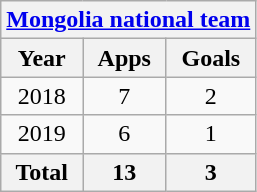<table class="wikitable" style="text-align:center">
<tr>
<th colspan=3><a href='#'>Mongolia national team</a></th>
</tr>
<tr>
<th>Year</th>
<th>Apps</th>
<th>Goals</th>
</tr>
<tr>
<td>2018</td>
<td>7</td>
<td>2</td>
</tr>
<tr>
<td>2019</td>
<td>6</td>
<td>1</td>
</tr>
<tr>
<th>Total</th>
<th>13</th>
<th>3</th>
</tr>
</table>
